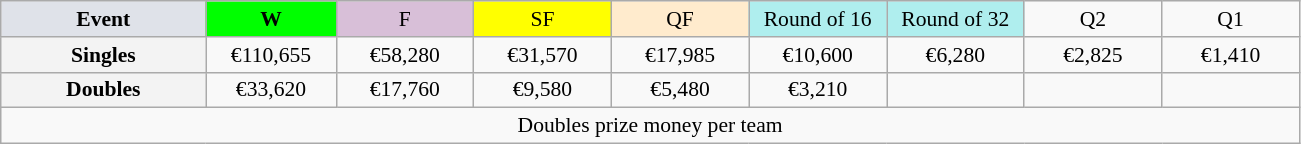<table class=wikitable style=font-size:90%;text-align:center>
<tr>
<td style="width:130px; background:#dfe2e9;"><strong>Event</strong></td>
<td style="width:80px; background:lime;"><strong>W</strong></td>
<td style="width:85px; background:thistle;">F</td>
<td style="width:85px; background:#ff0;">SF</td>
<td style="width:85px; background:#ffebcd;">QF</td>
<td style="width:85px; background:#afeeee;">Round of 16</td>
<td style="width:85px; background:#afeeee;">Round of 32</td>
<td width=85>Q2</td>
<td width=85>Q1</td>
</tr>
<tr>
<td style="background:#f3f3f3;"><strong>Singles</strong></td>
<td>€110,655</td>
<td>€58,280</td>
<td>€31,570</td>
<td>€17,985</td>
<td>€10,600</td>
<td>€6,280</td>
<td>€2,825</td>
<td>€1,410</td>
</tr>
<tr>
<td style="background:#f3f3f3;"><strong>Doubles</strong></td>
<td>€33,620</td>
<td>€17,760</td>
<td>€9,580</td>
<td>€5,480</td>
<td>€3,210</td>
<td></td>
<td></td>
<td></td>
</tr>
<tr>
<td colspan=9>Doubles prize money per team</td>
</tr>
</table>
